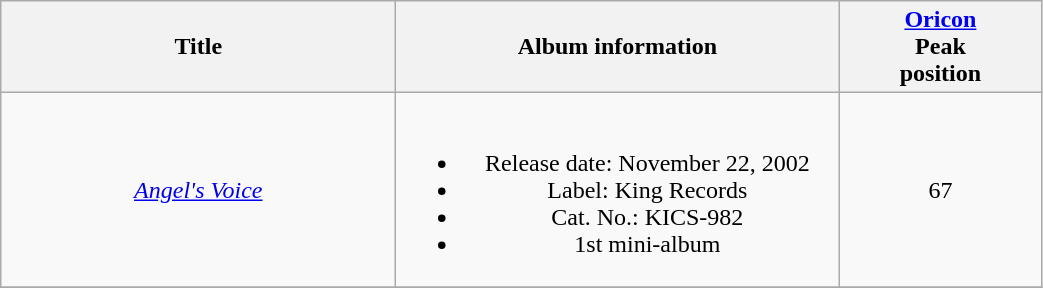<table class="wikitable plainrowheaders" style="text-align:center">
<tr>
<th style="width:16em;">Title</th>
<th style="width:18em;">Album information</th>
<th style="width:8em;"><a href='#'>Oricon</a><br>Peak<br>position<br></th>
</tr>
<tr>
<td><em><a href='#'>Angel's Voice</a></em></td>
<td><br><ul><li>Release date: November 22, 2002</li><li>Label: King Records</li><li>Cat. No.: KICS-982</li><li>1st mini-album</li></ul></td>
<td>67</td>
</tr>
<tr>
</tr>
</table>
